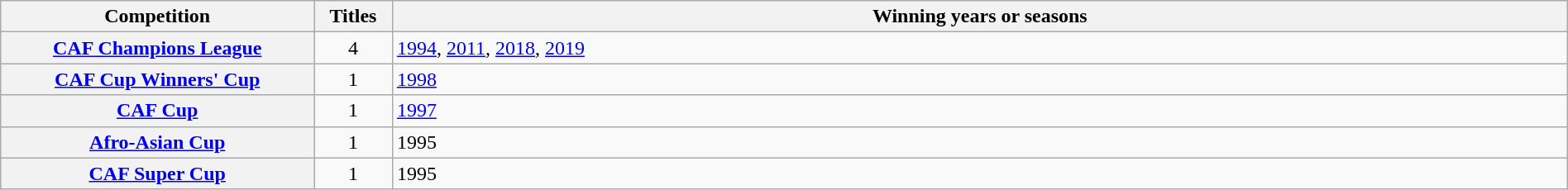<table class="wikitable sortable plainrowheaders" style="width:100%;">
<tr>
<th scope="col" style="width:20%;">Competition</th>
<th scope="col" style="width:5%;">Titles</th>
<th scope="col">Winning years or seasons</th>
</tr>
<tr>
<th scope="row"><a href='#'>CAF Champions League</a></th>
<td style="text-align:center;">4</td>
<td><a href='#'>1994</a>, <a href='#'>2011</a>, <a href='#'>2018</a>, <a href='#'>2019</a></td>
</tr>
<tr>
<th scope="row"><a href='#'>CAF Cup Winners' Cup</a></th>
<td style="text-align:center;">1</td>
<td><a href='#'>1998</a></td>
</tr>
<tr>
<th scope="row"><a href='#'>CAF Cup</a></th>
<td style="text-align:center;">1</td>
<td><a href='#'>1997</a></td>
</tr>
<tr>
<th scope="row"><a href='#'>Afro-Asian Cup</a></th>
<td style="text-align:center;">1</td>
<td>1995</td>
</tr>
<tr>
<th scope="row"><a href='#'>CAF Super Cup</a></th>
<td style="text-align:center;">1</td>
<td>1995</td>
</tr>
</table>
